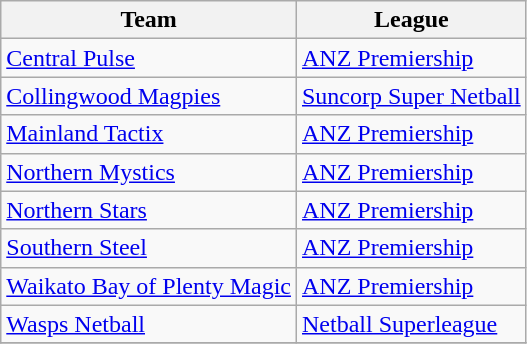<table class="wikitable collapsible">
<tr>
<th>Team</th>
<th>League</th>
</tr>
<tr>
<td> <a href='#'>Central Pulse</a></td>
<td><a href='#'>ANZ Premiership</a></td>
</tr>
<tr>
<td> <a href='#'>Collingwood Magpies</a></td>
<td><a href='#'>Suncorp Super Netball</a></td>
</tr>
<tr>
<td> <a href='#'>Mainland Tactix</a></td>
<td><a href='#'>ANZ Premiership</a></td>
</tr>
<tr>
<td> <a href='#'>Northern Mystics</a></td>
<td><a href='#'>ANZ Premiership</a></td>
</tr>
<tr>
<td> <a href='#'>Northern Stars</a></td>
<td><a href='#'>ANZ Premiership</a></td>
</tr>
<tr>
<td> <a href='#'>Southern Steel</a></td>
<td><a href='#'>ANZ Premiership</a></td>
</tr>
<tr>
<td> <a href='#'>Waikato Bay of Plenty Magic</a></td>
<td><a href='#'>ANZ Premiership</a></td>
</tr>
<tr>
<td> <a href='#'>Wasps Netball</a></td>
<td><a href='#'>Netball Superleague</a></td>
</tr>
<tr>
</tr>
</table>
